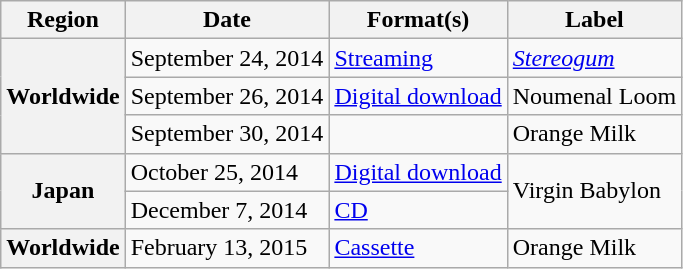<table class="wikitable plainrowheaders">
<tr>
<th scope="col">Region</th>
<th scope="col">Date</th>
<th scope="col">Format(s)</th>
<th scope="col">Label</th>
</tr>
<tr>
<th scope="row" rowspan=3>Worldwide</th>
<td>September 24, 2014</td>
<td><a href='#'>Streaming</a></td>
<td><em><a href='#'>Stereogum</a></em></td>
</tr>
<tr>
<td>September 26, 2014</td>
<td><a href='#'>Digital download</a></td>
<td>Noumenal Loom</td>
</tr>
<tr>
<td>September 30, 2014</td>
<td></td>
<td>Orange Milk</td>
</tr>
<tr>
<th scope="row" rowspan=2>Japan</th>
<td>October 25, 2014</td>
<td><a href='#'>Digital download</a></td>
<td rowspan=2>Virgin Babylon</td>
</tr>
<tr>
<td>December 7, 2014</td>
<td><a href='#'>CD</a></td>
</tr>
<tr>
<th scope="row">Worldwide</th>
<td>February 13, 2015</td>
<td><a href='#'>Cassette</a></td>
<td>Orange Milk</td>
</tr>
</table>
